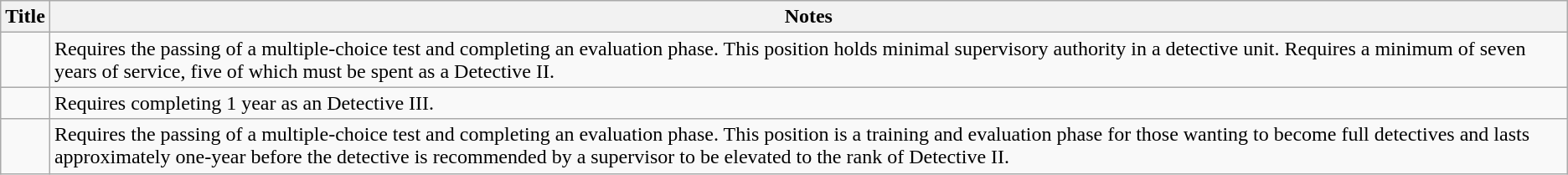<table class="wikitable">
<tr>
<th>Title</th>
<th>Notes</th>
</tr>
<tr>
<td></td>
<td>Requires the passing of a multiple-choice test and completing an evaluation phase. This position holds minimal supervisory authority in a detective unit. Requires a minimum of seven years of service, five of which must be spent as a Detective II.</td>
</tr>
<tr>
<td></td>
<td>Requires completing 1 year as an Detective III.</td>
</tr>
<tr>
<td></td>
<td>Requires the passing of a multiple-choice test and completing an evaluation phase. This position is a training and evaluation phase for those wanting to become full detectives and lasts approximately one-year before the detective is recommended by a supervisor to be elevated to the rank of Detective II.</td>
</tr>
</table>
